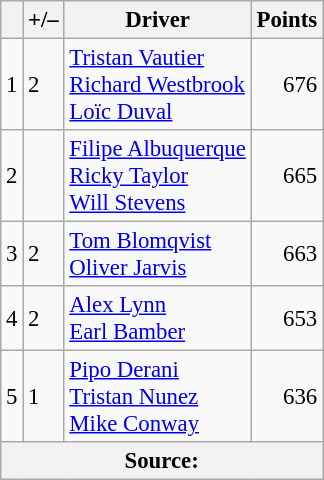<table class="wikitable" style="font-size: 95%;">
<tr>
<th scope="col"></th>
<th scope="col">+/–</th>
<th scope="col">Driver</th>
<th scope="col">Points</th>
</tr>
<tr>
<td align=center>1</td>
<td align="left"> 2</td>
<td> <a href='#'>Tristan Vautier</a><br> <a href='#'>Richard Westbrook</a><br> <a href='#'>Loïc Duval</a></td>
<td align=right>676</td>
</tr>
<tr>
<td align=center>2</td>
<td align="left"></td>
<td> <a href='#'>Filipe Albuquerque</a><br> <a href='#'>Ricky Taylor</a><br> <a href='#'>Will Stevens</a></td>
<td align=right>665</td>
</tr>
<tr>
<td align=center>3</td>
<td align="left"> 2</td>
<td> <a href='#'>Tom Blomqvist</a><br> <a href='#'>Oliver Jarvis</a></td>
<td align=right>663</td>
</tr>
<tr>
<td align=center>4</td>
<td align="left"> 2</td>
<td> <a href='#'>Alex Lynn</a><br> <a href='#'>Earl Bamber</a></td>
<td align=right>653</td>
</tr>
<tr>
<td align=center>5</td>
<td align="left"> 1</td>
<td> <a href='#'>Pipo Derani</a><br> <a href='#'>Tristan Nunez</a><br>  <a href='#'>Mike Conway</a></td>
<td align=right>636</td>
</tr>
<tr>
<th colspan=5>Source:</th>
</tr>
</table>
